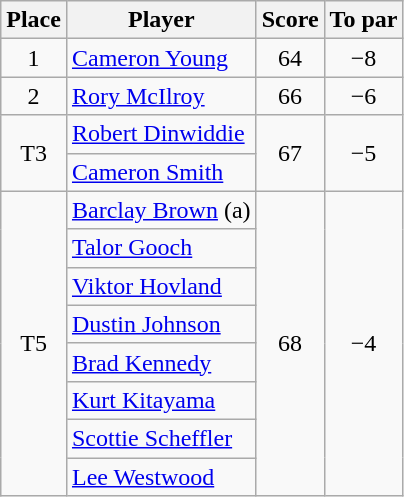<table class="wikitable">
<tr>
<th>Place</th>
<th>Player</th>
<th>Score</th>
<th>To par</th>
</tr>
<tr>
<td align=center>1</td>
<td> <a href='#'>Cameron Young</a></td>
<td align=center>64</td>
<td align=center>−8</td>
</tr>
<tr>
<td align=center>2</td>
<td> <a href='#'>Rory McIlroy</a></td>
<td align=center>66</td>
<td align=center>−6</td>
</tr>
<tr>
<td rowspan=2 align=center>T3</td>
<td> <a href='#'>Robert Dinwiddie</a></td>
<td rowspan=2 align=center>67</td>
<td rowspan=2 align=center>−5</td>
</tr>
<tr>
<td> <a href='#'>Cameron Smith</a></td>
</tr>
<tr>
<td rowspan=8 align=center>T5</td>
<td> <a href='#'>Barclay Brown</a> (a)</td>
<td rowspan=8 align=center>68</td>
<td rowspan=8 align=center>−4</td>
</tr>
<tr>
<td> <a href='#'>Talor Gooch</a></td>
</tr>
<tr>
<td> <a href='#'>Viktor Hovland</a></td>
</tr>
<tr>
<td> <a href='#'>Dustin Johnson</a></td>
</tr>
<tr>
<td> <a href='#'>Brad Kennedy</a></td>
</tr>
<tr>
<td> <a href='#'>Kurt Kitayama</a></td>
</tr>
<tr>
<td> <a href='#'>Scottie Scheffler</a></td>
</tr>
<tr>
<td> <a href='#'>Lee Westwood</a></td>
</tr>
</table>
